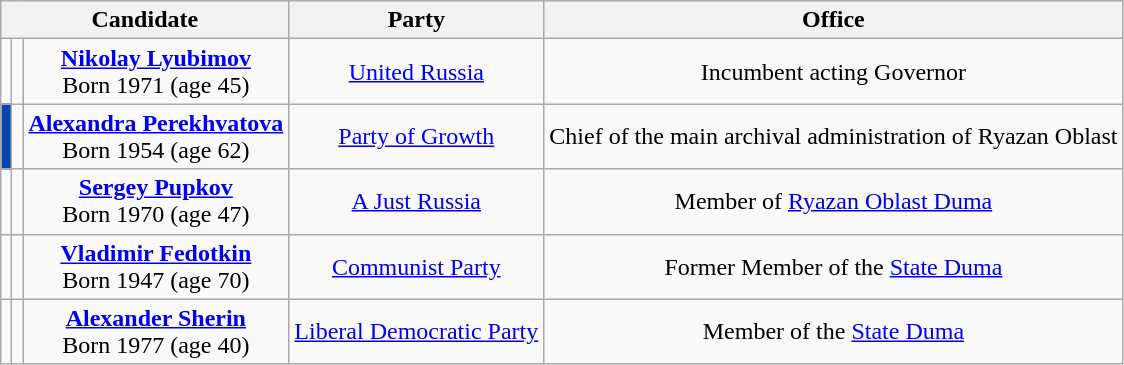<table class="sortable wikitable" style="text-align:center;">
<tr>
<th colspan=3>Candidate</th>
<th>Party</th>
<th>Office</th>
</tr>
<tr>
<td bgcolor=></td>
<td></td>
<td><strong><a href='#'>Nikolay Lyubimov</a></strong><br>Born 1971 (age 45)</td>
<td><a href='#'>United Russia</a></td>
<td>Incumbent acting Governor</td>
</tr>
<tr>
<td bgcolor=#0047AB></td>
<td></td>
<td><strong><a href='#'>Alexandra Perekhvatova</a></strong><br>Born 1954 (age 62)</td>
<td><a href='#'>Party of Growth</a></td>
<td>Chief of the main archival administration of Ryazan Oblast</td>
</tr>
<tr>
<td bgcolor=></td>
<td></td>
<td><strong><a href='#'>Sergey Pupkov</a></strong><br>Born 1970 (age 47)</td>
<td><a href='#'>A Just Russia</a></td>
<td>Member of <a href='#'>Ryazan Oblast Duma</a></td>
</tr>
<tr>
<td bgcolor=></td>
<td></td>
<td><strong><a href='#'>Vladimir Fedotkin</a></strong><br>Born 1947 (age 70)</td>
<td><a href='#'>Communist Party</a></td>
<td>Former Member of the <a href='#'>State Duma</a></td>
</tr>
<tr>
<td bgcolor=></td>
<td></td>
<td><strong><a href='#'>Alexander Sherin</a></strong><br>Born 1977 (age 40)</td>
<td><a href='#'>Liberal Democratic Party</a></td>
<td>Member of the <a href='#'>State Duma</a></td>
</tr>
</table>
